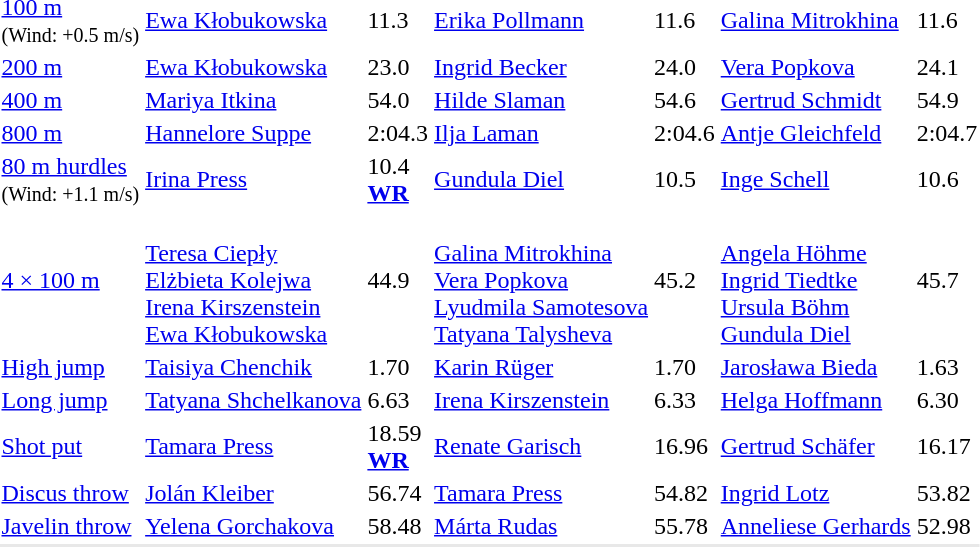<table>
<tr>
<td><a href='#'>100 m</a><br><small>(Wind: +0.5 m/s)</small></td>
<td><a href='#'>Ewa Kłobukowska</a><br></td>
<td>11.3</td>
<td><a href='#'>Erika Pollmann</a><br></td>
<td>11.6</td>
<td><a href='#'>Galina Mitrokhina</a><br></td>
<td>11.6</td>
</tr>
<tr>
<td><a href='#'>200 m</a></td>
<td><a href='#'>Ewa Kłobukowska</a><br></td>
<td>23.0</td>
<td><a href='#'>Ingrid Becker</a><br></td>
<td>24.0</td>
<td><a href='#'>Vera Popkova</a><br></td>
<td>24.1</td>
</tr>
<tr>
<td><a href='#'>400 m</a></td>
<td><a href='#'>Mariya Itkina</a><br></td>
<td>54.0</td>
<td><a href='#'>Hilde Slaman</a><br></td>
<td>54.6</td>
<td><a href='#'>Gertrud Schmidt</a><br></td>
<td>54.9</td>
</tr>
<tr>
<td><a href='#'>800 m</a></td>
<td><a href='#'>Hannelore Suppe</a><br></td>
<td>2:04.3</td>
<td><a href='#'>Ilja Laman</a><br></td>
<td>2:04.6</td>
<td><a href='#'>Antje Gleichfeld</a><br></td>
<td>2:04.7</td>
</tr>
<tr>
<td><a href='#'>80 m hurdles</a><br><small>(Wind: +1.1 m/s)</small></td>
<td><a href='#'>Irina Press</a><br></td>
<td>10.4<br><strong><a href='#'>WR</a></strong></td>
<td><a href='#'>Gundula Diel</a><br></td>
<td>10.5</td>
<td><a href='#'>Inge Schell</a><br></td>
<td>10.6</td>
</tr>
<tr>
<td><a href='#'>4 × 100 m</a></td>
<td><br><a href='#'>Teresa Ciepły</a><br><a href='#'>Elżbieta Kolejwa</a><br><a href='#'>Irena Kirszenstein</a><br><a href='#'>Ewa Kłobukowska</a></td>
<td>44.9</td>
<td><br><a href='#'>Galina Mitrokhina</a><br><a href='#'>Vera Popkova</a><br><a href='#'>Lyudmila Samotesova</a><br><a href='#'>Tatyana Talysheva</a></td>
<td>45.2</td>
<td><br><a href='#'>Angela Höhme</a><br><a href='#'>Ingrid Tiedtke</a><br><a href='#'>Ursula Böhm</a><br><a href='#'>Gundula Diel</a></td>
<td>45.7</td>
</tr>
<tr>
<td><a href='#'>High jump</a></td>
<td><a href='#'>Taisiya Chenchik</a><br></td>
<td>1.70</td>
<td><a href='#'>Karin Rüger</a><br></td>
<td>1.70</td>
<td><a href='#'>Jarosława Bieda</a><br></td>
<td>1.63</td>
</tr>
<tr>
<td><a href='#'>Long jump</a></td>
<td><a href='#'>Tatyana Shchelkanova</a><br></td>
<td>6.63</td>
<td><a href='#'>Irena Kirszenstein</a><br></td>
<td>6.33</td>
<td><a href='#'>Helga Hoffmann</a><br></td>
<td>6.30</td>
</tr>
<tr>
<td><a href='#'>Shot put</a></td>
<td><a href='#'>Tamara Press</a><br></td>
<td>18.59<br><strong><a href='#'>WR</a></strong></td>
<td><a href='#'>Renate Garisch</a><br></td>
<td>16.96</td>
<td><a href='#'>Gertrud Schäfer</a><br></td>
<td>16.17</td>
</tr>
<tr>
<td><a href='#'>Discus throw</a></td>
<td><a href='#'>Jolán Kleiber</a><br></td>
<td>56.74</td>
<td><a href='#'>Tamara Press</a><br></td>
<td>54.82</td>
<td><a href='#'>Ingrid Lotz</a><br></td>
<td>53.82</td>
</tr>
<tr>
<td><a href='#'>Javelin throw</a></td>
<td><a href='#'>Yelena Gorchakova</a><br></td>
<td>58.48</td>
<td><a href='#'>Márta Rudas</a><br></td>
<td>55.78</td>
<td><a href='#'>Anneliese Gerhards</a><br></td>
<td>52.98</td>
</tr>
<tr style="background:#e8e8e8;">
<td colspan=7></td>
</tr>
</table>
